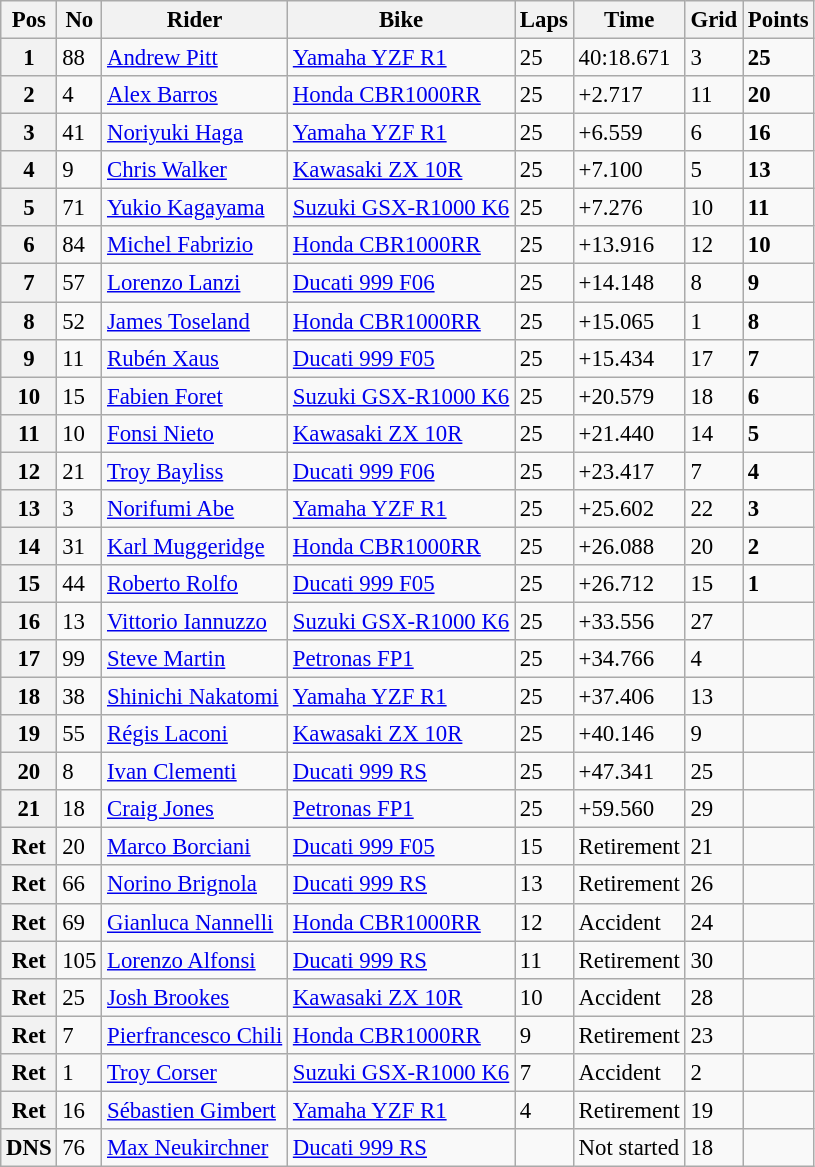<table class="wikitable" style="font-size: 95%;">
<tr>
<th>Pos</th>
<th>No</th>
<th>Rider</th>
<th>Bike</th>
<th>Laps</th>
<th>Time</th>
<th>Grid</th>
<th>Points</th>
</tr>
<tr>
<th>1</th>
<td>88</td>
<td> <a href='#'>Andrew Pitt</a></td>
<td><a href='#'>Yamaha YZF R1</a></td>
<td>25</td>
<td>40:18.671</td>
<td>3</td>
<td><strong>25</strong></td>
</tr>
<tr>
<th>2</th>
<td>4</td>
<td> <a href='#'>Alex Barros</a></td>
<td><a href='#'>Honda CBR1000RR</a></td>
<td>25</td>
<td>+2.717</td>
<td>11</td>
<td><strong>20</strong></td>
</tr>
<tr>
<th>3</th>
<td>41</td>
<td> <a href='#'>Noriyuki Haga</a></td>
<td><a href='#'>Yamaha YZF R1</a></td>
<td>25</td>
<td>+6.559</td>
<td>6</td>
<td><strong>16</strong></td>
</tr>
<tr>
<th>4</th>
<td>9</td>
<td> <a href='#'>Chris Walker</a></td>
<td><a href='#'>Kawasaki ZX 10R</a></td>
<td>25</td>
<td>+7.100</td>
<td>5</td>
<td><strong>13</strong></td>
</tr>
<tr>
<th>5</th>
<td>71</td>
<td> <a href='#'>Yukio Kagayama</a></td>
<td><a href='#'>Suzuki GSX-R1000 K6</a></td>
<td>25</td>
<td>+7.276</td>
<td>10</td>
<td><strong>11</strong></td>
</tr>
<tr>
<th>6</th>
<td>84</td>
<td> <a href='#'>Michel Fabrizio</a></td>
<td><a href='#'>Honda CBR1000RR</a></td>
<td>25</td>
<td>+13.916</td>
<td>12</td>
<td><strong>10</strong></td>
</tr>
<tr>
<th>7</th>
<td>57</td>
<td> <a href='#'>Lorenzo Lanzi</a></td>
<td><a href='#'>Ducati 999 F06</a></td>
<td>25</td>
<td>+14.148</td>
<td>8</td>
<td><strong>9</strong></td>
</tr>
<tr>
<th>8</th>
<td>52</td>
<td> <a href='#'>James Toseland</a></td>
<td><a href='#'>Honda CBR1000RR</a></td>
<td>25</td>
<td>+15.065</td>
<td>1</td>
<td><strong>8</strong></td>
</tr>
<tr>
<th>9</th>
<td>11</td>
<td> <a href='#'>Rubén Xaus</a></td>
<td><a href='#'>Ducati 999 F05</a></td>
<td>25</td>
<td>+15.434</td>
<td>17</td>
<td><strong>7</strong></td>
</tr>
<tr>
<th>10</th>
<td>15</td>
<td> <a href='#'>Fabien Foret</a></td>
<td><a href='#'>Suzuki GSX-R1000 K6</a></td>
<td>25</td>
<td>+20.579</td>
<td>18</td>
<td><strong>6</strong></td>
</tr>
<tr>
<th>11</th>
<td>10</td>
<td> <a href='#'>Fonsi Nieto</a></td>
<td><a href='#'>Kawasaki ZX 10R</a></td>
<td>25</td>
<td>+21.440</td>
<td>14</td>
<td><strong>5</strong></td>
</tr>
<tr>
<th>12</th>
<td>21</td>
<td> <a href='#'>Troy Bayliss</a></td>
<td><a href='#'>Ducati 999 F06</a></td>
<td>25</td>
<td>+23.417</td>
<td>7</td>
<td><strong>4</strong></td>
</tr>
<tr>
<th>13</th>
<td>3</td>
<td> <a href='#'>Norifumi Abe</a></td>
<td><a href='#'>Yamaha YZF R1</a></td>
<td>25</td>
<td>+25.602</td>
<td>22</td>
<td><strong>3</strong></td>
</tr>
<tr>
<th>14</th>
<td>31</td>
<td> <a href='#'>Karl Muggeridge</a></td>
<td><a href='#'>Honda CBR1000RR</a></td>
<td>25</td>
<td>+26.088</td>
<td>20</td>
<td><strong>2</strong></td>
</tr>
<tr>
<th>15</th>
<td>44</td>
<td> <a href='#'>Roberto Rolfo</a></td>
<td><a href='#'>Ducati 999 F05</a></td>
<td>25</td>
<td>+26.712</td>
<td>15</td>
<td><strong>1</strong></td>
</tr>
<tr>
<th>16</th>
<td>13</td>
<td> <a href='#'>Vittorio Iannuzzo</a></td>
<td><a href='#'>Suzuki GSX-R1000 K6</a></td>
<td>25</td>
<td>+33.556</td>
<td>27</td>
<td></td>
</tr>
<tr>
<th>17</th>
<td>99</td>
<td> <a href='#'>Steve Martin</a></td>
<td><a href='#'>Petronas FP1</a></td>
<td>25</td>
<td>+34.766</td>
<td>4</td>
<td></td>
</tr>
<tr>
<th>18</th>
<td>38</td>
<td> <a href='#'>Shinichi Nakatomi</a></td>
<td><a href='#'>Yamaha YZF R1</a></td>
<td>25</td>
<td>+37.406</td>
<td>13</td>
<td></td>
</tr>
<tr>
<th>19</th>
<td>55</td>
<td> <a href='#'>Régis Laconi</a></td>
<td><a href='#'>Kawasaki ZX 10R</a></td>
<td>25</td>
<td>+40.146</td>
<td>9</td>
<td></td>
</tr>
<tr>
<th>20</th>
<td>8</td>
<td> <a href='#'>Ivan Clementi</a></td>
<td><a href='#'>Ducati 999 RS</a></td>
<td>25</td>
<td>+47.341</td>
<td>25</td>
<td></td>
</tr>
<tr>
<th>21</th>
<td>18</td>
<td> <a href='#'>Craig Jones</a></td>
<td><a href='#'>Petronas FP1</a></td>
<td>25</td>
<td>+59.560</td>
<td>29</td>
<td></td>
</tr>
<tr>
<th>Ret</th>
<td>20</td>
<td> <a href='#'>Marco Borciani</a></td>
<td><a href='#'>Ducati 999 F05</a></td>
<td>15</td>
<td>Retirement</td>
<td>21</td>
<td></td>
</tr>
<tr>
<th>Ret</th>
<td>66</td>
<td> <a href='#'>Norino Brignola</a></td>
<td><a href='#'>Ducati 999 RS</a></td>
<td>13</td>
<td>Retirement</td>
<td>26</td>
<td></td>
</tr>
<tr>
<th>Ret</th>
<td>69</td>
<td> <a href='#'>Gianluca Nannelli</a></td>
<td><a href='#'>Honda CBR1000RR</a></td>
<td>12</td>
<td>Accident</td>
<td>24</td>
<td></td>
</tr>
<tr>
<th>Ret</th>
<td>105</td>
<td> <a href='#'>Lorenzo Alfonsi</a></td>
<td><a href='#'>Ducati 999 RS</a></td>
<td>11</td>
<td>Retirement</td>
<td>30</td>
<td></td>
</tr>
<tr>
<th>Ret</th>
<td>25</td>
<td> <a href='#'>Josh Brookes</a></td>
<td><a href='#'>Kawasaki ZX 10R</a></td>
<td>10</td>
<td>Accident</td>
<td>28</td>
<td></td>
</tr>
<tr>
<th>Ret</th>
<td>7</td>
<td> <a href='#'>Pierfrancesco Chili</a></td>
<td><a href='#'>Honda CBR1000RR</a></td>
<td>9</td>
<td>Retirement</td>
<td>23</td>
<td></td>
</tr>
<tr>
<th>Ret</th>
<td>1</td>
<td> <a href='#'>Troy Corser</a></td>
<td><a href='#'>Suzuki GSX-R1000 K6</a></td>
<td>7</td>
<td>Accident</td>
<td>2</td>
<td></td>
</tr>
<tr>
<th>Ret</th>
<td>16</td>
<td> <a href='#'>Sébastien Gimbert</a></td>
<td><a href='#'>Yamaha YZF R1</a></td>
<td>4</td>
<td>Retirement</td>
<td>19</td>
<td></td>
</tr>
<tr>
<th>DNS</th>
<td>76</td>
<td> <a href='#'>Max Neukirchner</a></td>
<td><a href='#'>Ducati 999 RS</a></td>
<td></td>
<td>Not started</td>
<td>18</td>
<td></td>
</tr>
</table>
